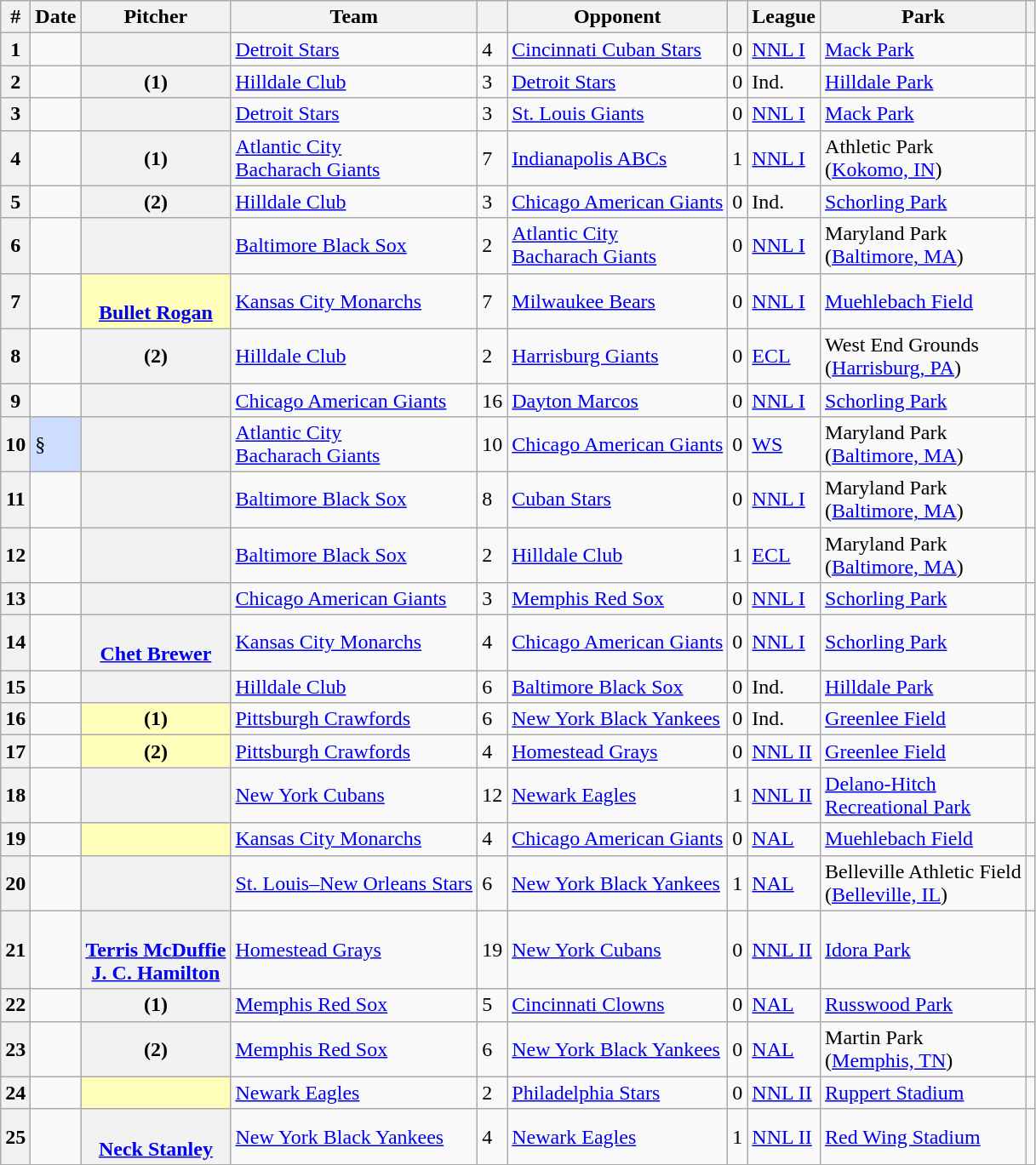<table class="wikitable sortable plainrowheaders">
<tr>
<th scope="col">#</th>
<th scope="col">Date</th>
<th scope="col">Pitcher</th>
<th scope="col">Team</th>
<th scope="col"></th>
<th scope="col">Opponent</th>
<th scope="col"></th>
<th scope="col">League</th>
<th scope="col">Park</th>
<th scope="col" class="unsortable"></th>
</tr>
<tr>
<th scope="row">1</th>
<td></td>
<th scope="row"></th>
<td><a href='#'>Detroit Stars</a></td>
<td>4</td>
<td><a href='#'>Cincinnati Cuban Stars</a></td>
<td>0</td>
<td><a href='#'>NNL I</a></td>
<td><a href='#'>Mack Park</a></td>
<td></td>
</tr>
<tr>
<th scope="row">2</th>
<td></td>
<th scope="row"> (1)</th>
<td><a href='#'>Hilldale Club</a></td>
<td>3</td>
<td><a href='#'>Detroit Stars</a></td>
<td>0</td>
<td>Ind.</td>
<td><a href='#'>Hilldale Park</a></td>
<td></td>
</tr>
<tr>
<th scope="row">3</th>
<td></td>
<th scope="row"></th>
<td><a href='#'>Detroit Stars</a></td>
<td>3</td>
<td><a href='#'>St. Louis Giants</a></td>
<td>0</td>
<td><a href='#'>NNL I</a></td>
<td><a href='#'>Mack Park</a></td>
<td></td>
</tr>
<tr>
<th scope="row">4</th>
<td></td>
<th scope="row"> (1)</th>
<td><a href='#'>Atlantic City<br>Bacharach Giants</a></td>
<td>7</td>
<td><a href='#'>Indianapolis ABCs</a></td>
<td>1</td>
<td><a href='#'>NNL I</a></td>
<td>Athletic Park<br>(<a href='#'>Kokomo, IN</a>)</td>
<td></td>
</tr>
<tr>
<th scope="row">5</th>
<td></td>
<th scope="row"> (2)</th>
<td><a href='#'>Hilldale Club</a></td>
<td>3</td>
<td><a href='#'>Chicago American Giants</a></td>
<td>0</td>
<td>Ind.</td>
<td><a href='#'>Schorling Park</a></td>
<td></td>
</tr>
<tr>
<th scope="row">6</th>
<td></td>
<th scope="row"></th>
<td><a href='#'>Baltimore Black Sox</a></td>
<td>2</td>
<td><a href='#'>Atlantic City<br>Bacharach Giants</a></td>
<td>0</td>
<td><a href='#'>NNL I</a></td>
<td>Maryland Park<br>(<a href='#'>Baltimore, MA</a>)</td>
<td></td>
</tr>
<tr>
<th scope="row">7</th>
<td></td>
<th scope="row" style="background:#ffb;"> <br><a href='#'>Bullet Rogan</a> </th>
<td><a href='#'>Kansas City Monarchs</a></td>
<td>7</td>
<td><a href='#'>Milwaukee Bears</a></td>
<td>0</td>
<td><a href='#'>NNL I</a></td>
<td><a href='#'>Muehlebach Field</a></td>
<td></td>
</tr>
<tr>
<th scope="row">8</th>
<td></td>
<th scope="row"> (2)</th>
<td><a href='#'>Hilldale Club</a></td>
<td>2</td>
<td><a href='#'>Harrisburg Giants</a></td>
<td>0</td>
<td><a href='#'>ECL</a></td>
<td>West End Grounds<br>(<a href='#'>Harrisburg, PA</a>)</td>
<td></td>
</tr>
<tr>
<th scope="row">9</th>
<td></td>
<th scope="row"></th>
<td><a href='#'>Chicago American Giants</a></td>
<td>16</td>
<td><a href='#'>Dayton Marcos</a></td>
<td>0</td>
<td><a href='#'>NNL I</a></td>
<td><a href='#'>Schorling Park</a></td>
<td></td>
</tr>
<tr>
<th scope="row">10</th>
<td style="background:#ccddff">§</td>
<th scope="row"></th>
<td><a href='#'>Atlantic City<br>Bacharach Giants</a></td>
<td>10</td>
<td><a href='#'>Chicago American Giants</a></td>
<td>0</td>
<td><a href='#'>WS</a></td>
<td>Maryland Park<br>(<a href='#'>Baltimore, MA</a>)</td>
<td></td>
</tr>
<tr>
<th scope="row">11</th>
<td></td>
<th scope="row"></th>
<td><a href='#'>Baltimore Black Sox</a></td>
<td>8</td>
<td><a href='#'>Cuban Stars</a></td>
<td>0</td>
<td><a href='#'>NNL I</a></td>
<td>Maryland Park<br>(<a href='#'>Baltimore, MA</a>)</td>
<td></td>
</tr>
<tr>
<th scope="row">12</th>
<td></td>
<th scope="row"> </th>
<td><a href='#'>Baltimore Black Sox</a></td>
<td>2</td>
<td><a href='#'>Hilldale Club</a></td>
<td>1</td>
<td><a href='#'>ECL</a></td>
<td>Maryland Park<br>(<a href='#'>Baltimore, MA</a>)</td>
<td></td>
</tr>
<tr>
<th scope="row">13</th>
<td></td>
<th scope="row"></th>
<td><a href='#'>Chicago American Giants</a></td>
<td>3</td>
<td><a href='#'>Memphis Red Sox</a></td>
<td>0</td>
<td><a href='#'>NNL I</a></td>
<td><a href='#'>Schorling Park</a></td>
<td></td>
</tr>
<tr>
<th scope="row">14</th>
<td></td>
<th scope="row"> <br><a href='#'>Chet Brewer</a> </th>
<td><a href='#'>Kansas City Monarchs</a></td>
<td>4</td>
<td><a href='#'>Chicago American Giants</a></td>
<td>0</td>
<td><a href='#'>NNL I</a></td>
<td><a href='#'>Schorling Park</a></td>
<td></td>
</tr>
<tr>
<th scope="row">15</th>
<td></td>
<th scope="row"></th>
<td><a href='#'>Hilldale Club</a></td>
<td>6</td>
<td><a href='#'>Baltimore Black Sox</a></td>
<td>0</td>
<td>Ind.</td>
<td><a href='#'>Hilldale Park</a></td>
<td></td>
</tr>
<tr>
<th scope="row">16</th>
<td></td>
<th scope="row" style="background:#ffb;"> (1)</th>
<td><a href='#'>Pittsburgh Crawfords</a></td>
<td>6</td>
<td><a href='#'>New York Black Yankees</a></td>
<td>0</td>
<td>Ind.</td>
<td><a href='#'>Greenlee Field</a></td>
<td></td>
</tr>
<tr>
<th scope="row">17</th>
<td></td>
<th scope="row" style="background:#ffb;"> (2)</th>
<td><a href='#'>Pittsburgh Crawfords</a></td>
<td>4</td>
<td><a href='#'>Homestead Grays</a></td>
<td>0</td>
<td><a href='#'>NNL II</a></td>
<td><a href='#'>Greenlee Field</a></td>
<td></td>
</tr>
<tr>
<th scope="row">18</th>
<td></td>
<th scope="row"></th>
<td><a href='#'>New York Cubans</a></td>
<td>12</td>
<td><a href='#'>Newark Eagles</a></td>
<td>1</td>
<td><a href='#'>NNL II</a></td>
<td><a href='#'>Delano-Hitch<br>Recreational Park</a></td>
<td></td>
</tr>
<tr>
<th scope="row">19</th>
<td></td>
<th scope="row" style="background:#ffb;"></th>
<td><a href='#'>Kansas City Monarchs</a></td>
<td>4</td>
<td><a href='#'>Chicago American Giants</a></td>
<td>0</td>
<td><a href='#'>NAL</a></td>
<td><a href='#'>Muehlebach Field</a></td>
<td></td>
</tr>
<tr>
<th scope="row">20</th>
<td></td>
<th scope="row"></th>
<td><a href='#'>St. Louis–New Orleans Stars</a></td>
<td>6</td>
<td><a href='#'>New York Black Yankees</a></td>
<td>1</td>
<td><a href='#'>NAL</a></td>
<td>Belleville Athletic Field<br>(<a href='#'>Belleville, IL</a>)</td>
<td></td>
</tr>
<tr>
<th scope="row">21</th>
<td></td>
<th scope="row"> <br><a href='#'>Terris McDuffie</a> <br><a href='#'>J. C. Hamilton</a> </th>
<td><a href='#'>Homestead Grays</a></td>
<td>19</td>
<td><a href='#'>New York Cubans</a></td>
<td>0</td>
<td><a href='#'>NNL II</a></td>
<td><a href='#'>Idora Park</a></td>
<td></td>
</tr>
<tr>
<th scope="row">22</th>
<td></td>
<th scope="row"> (1)</th>
<td><a href='#'>Memphis Red Sox</a></td>
<td>5</td>
<td><a href='#'>Cincinnati Clowns</a></td>
<td>0</td>
<td><a href='#'>NAL</a></td>
<td><a href='#'>Russwood Park</a></td>
<td></td>
</tr>
<tr>
<th scope="row">23</th>
<td></td>
<th scope="row"> (2)</th>
<td><a href='#'>Memphis Red Sox</a></td>
<td>6</td>
<td><a href='#'>New York Black Yankees</a></td>
<td>0</td>
<td><a href='#'>NAL</a></td>
<td>Martin Park<br>(<a href='#'>Memphis, TN</a>)</td>
<td></td>
</tr>
<tr>
<th scope="row">24</th>
<td></td>
<th scope="row" style="background:#ffb;"></th>
<td><a href='#'>Newark Eagles</a></td>
<td>2</td>
<td><a href='#'>Philadelphia Stars</a></td>
<td>0</td>
<td><a href='#'>NNL II</a></td>
<td><a href='#'>Ruppert Stadium</a></td>
<td></td>
</tr>
<tr>
<th scope="row">25</th>
<td></td>
<th scope="row"> <br><a href='#'>Neck Stanley</a> </th>
<td><a href='#'>New York Black Yankees</a></td>
<td>4</td>
<td><a href='#'>Newark Eagles</a></td>
<td>1</td>
<td><a href='#'>NNL II</a></td>
<td><a href='#'>Red Wing Stadium</a></td>
<td></td>
</tr>
</table>
